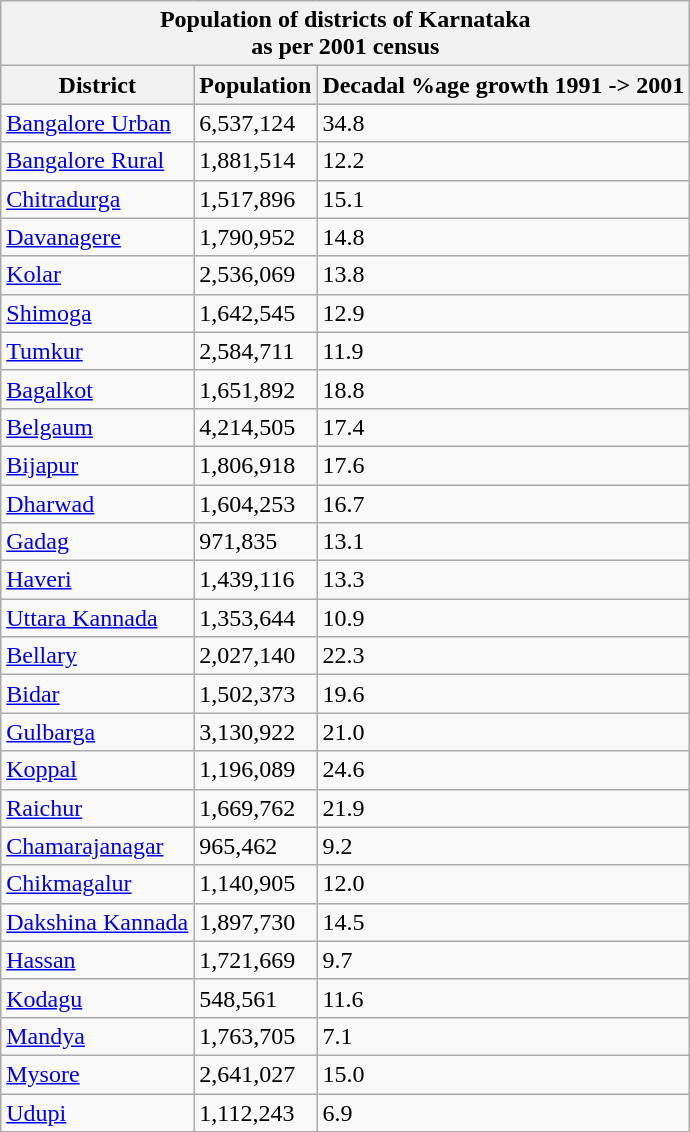<table class="wikitable sortable">
<tr>
<th colspan=3>Population of districts of Karnataka<br>as per 2001 census</th>
</tr>
<tr>
<th>District</th>
<th>Population</th>
<th>Decadal %age growth 1991 -> 2001</th>
</tr>
<tr>
<td><a href='#'>Bangalore Urban</a></td>
<td>6,537,124</td>
<td>34.8</td>
</tr>
<tr>
<td><a href='#'>Bangalore Rural</a></td>
<td>1,881,514</td>
<td>12.2</td>
</tr>
<tr>
<td><a href='#'>Chitradurga</a></td>
<td>1,517,896</td>
<td>15.1</td>
</tr>
<tr>
<td><a href='#'>Davanagere</a></td>
<td>1,790,952</td>
<td>14.8</td>
</tr>
<tr>
<td><a href='#'>Kolar</a></td>
<td>2,536,069</td>
<td>13.8</td>
</tr>
<tr>
<td><a href='#'>Shimoga</a></td>
<td>1,642,545</td>
<td>12.9</td>
</tr>
<tr>
<td><a href='#'>Tumkur</a></td>
<td>2,584,711</td>
<td>11.9</td>
</tr>
<tr>
<td><a href='#'>Bagalkot</a></td>
<td>1,651,892</td>
<td>18.8</td>
</tr>
<tr>
<td><a href='#'>Belgaum</a></td>
<td>4,214,505</td>
<td>17.4</td>
</tr>
<tr>
<td><a href='#'>Bijapur</a></td>
<td>1,806,918</td>
<td>17.6</td>
</tr>
<tr>
<td><a href='#'>Dharwad</a></td>
<td>1,604,253</td>
<td>16.7</td>
</tr>
<tr>
<td><a href='#'>Gadag</a></td>
<td>971,835</td>
<td>13.1</td>
</tr>
<tr>
<td><a href='#'>Haveri</a></td>
<td>1,439,116</td>
<td>13.3</td>
</tr>
<tr>
<td><a href='#'>Uttara Kannada</a></td>
<td>1,353,644</td>
<td>10.9</td>
</tr>
<tr>
<td><a href='#'>Bellary</a></td>
<td>2,027,140</td>
<td>22.3</td>
</tr>
<tr>
<td><a href='#'>Bidar</a></td>
<td>1,502,373</td>
<td>19.6</td>
</tr>
<tr>
<td><a href='#'>Gulbarga</a></td>
<td>3,130,922</td>
<td>21.0</td>
</tr>
<tr>
<td><a href='#'>Koppal</a></td>
<td>1,196,089</td>
<td>24.6</td>
</tr>
<tr>
<td><a href='#'>Raichur</a></td>
<td>1,669,762</td>
<td>21.9</td>
</tr>
<tr>
<td><a href='#'>Chamarajanagar</a></td>
<td>965,462</td>
<td>9.2</td>
</tr>
<tr>
<td><a href='#'>Chikmagalur</a></td>
<td>1,140,905</td>
<td>12.0</td>
</tr>
<tr>
<td><a href='#'>Dakshina Kannada</a></td>
<td>1,897,730</td>
<td>14.5</td>
</tr>
<tr>
<td><a href='#'>Hassan</a></td>
<td>1,721,669</td>
<td>9.7</td>
</tr>
<tr>
<td><a href='#'>Kodagu</a></td>
<td>548,561</td>
<td>11.6</td>
</tr>
<tr>
<td><a href='#'>Mandya</a></td>
<td>1,763,705</td>
<td>7.1</td>
</tr>
<tr>
<td><a href='#'>Mysore</a></td>
<td>2,641,027</td>
<td>15.0</td>
</tr>
<tr>
<td><a href='#'>Udupi</a></td>
<td>1,112,243</td>
<td>6.9</td>
</tr>
<tr>
</tr>
</table>
